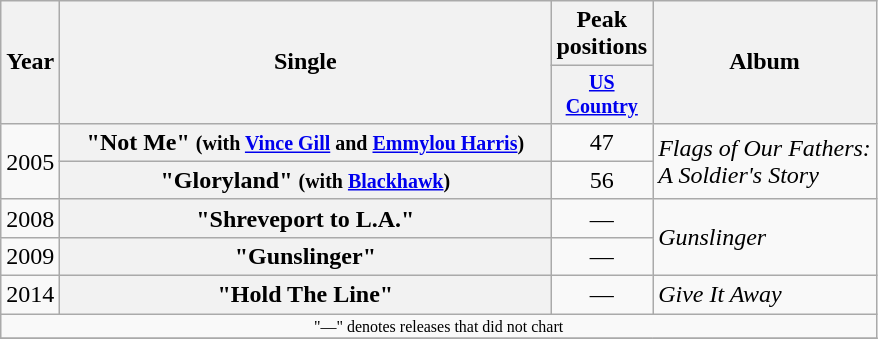<table class="wikitable plainrowheaders" style="text-align:center;">
<tr>
<th rowspan="2">Year</th>
<th rowspan="2" style="width:20em;">Single</th>
<th colspan="1">Peak positions</th>
<th rowspan="2">Album</th>
</tr>
<tr style="font-size:smaller;">
<th width="60"><a href='#'>US Country</a></th>
</tr>
<tr>
<td rowspan="2">2005</td>
<th scope="row">"Not Me" <small>(with <a href='#'>Vince Gill</a> and <a href='#'>Emmylou Harris</a>)</small></th>
<td>47</td>
<td align="left" rowspan="2"><em>Flags of Our Fathers:<br>A Soldier's Story</em></td>
</tr>
<tr>
<th scope="row">"Gloryland" <small>(with <a href='#'>Blackhawk</a>)</small></th>
<td>56</td>
</tr>
<tr>
<td>2008</td>
<th scope="row">"Shreveport to L.A."</th>
<td>—</td>
<td align="left" rowspan="2"><em>Gunslinger</em></td>
</tr>
<tr>
<td>2009</td>
<th scope="row">"Gunslinger"</th>
<td>—</td>
</tr>
<tr>
<td>2014</td>
<th scope="row">"Hold The Line"</th>
<td>—</td>
<td align="left"><em>Give It Away</em></td>
</tr>
<tr>
<td colspan="4" style="font-size:8pt">"—" denotes releases that did not chart</td>
</tr>
<tr>
</tr>
</table>
